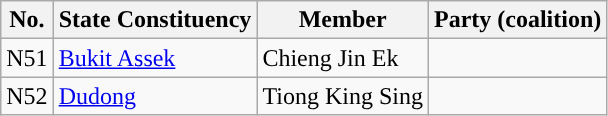<table class="wikitable">
<tr>
<th>No.</th>
<th>State Constituency</th>
<th>Member</th>
<th>Party (coalition)</th>
</tr>
<tr>
<td>N51</td>
<td><a href='#'>Bukit Assek</a></td>
<td>Chieng Jin Ek</td>
<td></td>
</tr>
<tr>
<td>N52</td>
<td><a href='#'>Dudong</a></td>
<td>Tiong King Sing</td>
<td></td>
</tr>
</table>
